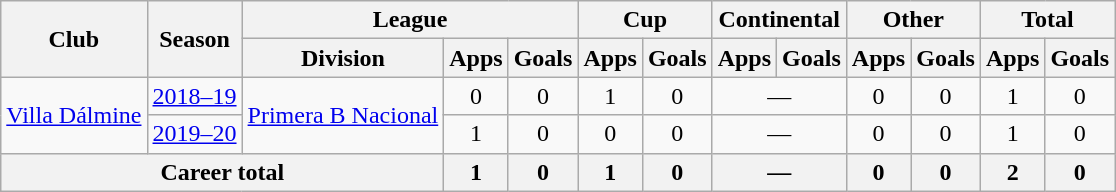<table class="wikitable" style="text-align:center">
<tr>
<th rowspan="2">Club</th>
<th rowspan="2">Season</th>
<th colspan="3">League</th>
<th colspan="2">Cup</th>
<th colspan="2">Continental</th>
<th colspan="2">Other</th>
<th colspan="2">Total</th>
</tr>
<tr>
<th>Division</th>
<th>Apps</th>
<th>Goals</th>
<th>Apps</th>
<th>Goals</th>
<th>Apps</th>
<th>Goals</th>
<th>Apps</th>
<th>Goals</th>
<th>Apps</th>
<th>Goals</th>
</tr>
<tr>
<td rowspan="2"><a href='#'>Villa Dálmine</a></td>
<td><a href='#'>2018–19</a></td>
<td rowspan="2"><a href='#'>Primera B Nacional</a></td>
<td>0</td>
<td>0</td>
<td>1</td>
<td>0</td>
<td colspan="2">—</td>
<td>0</td>
<td>0</td>
<td>1</td>
<td>0</td>
</tr>
<tr>
<td><a href='#'>2019–20</a></td>
<td>1</td>
<td>0</td>
<td>0</td>
<td>0</td>
<td colspan="2">—</td>
<td>0</td>
<td>0</td>
<td>1</td>
<td>0</td>
</tr>
<tr>
<th colspan="3">Career total</th>
<th>1</th>
<th>0</th>
<th>1</th>
<th>0</th>
<th colspan="2">—</th>
<th>0</th>
<th>0</th>
<th>2</th>
<th>0</th>
</tr>
</table>
